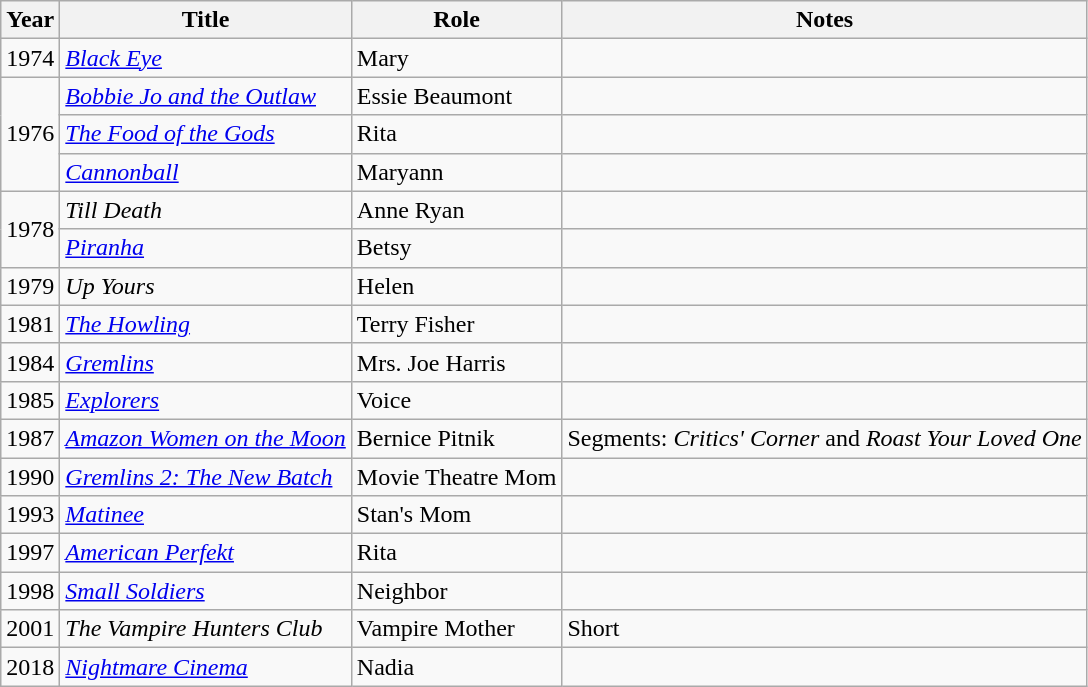<table class="wikitable sortable">
<tr>
<th>Year</th>
<th>Title</th>
<th>Role</th>
<th class="unsortable">Notes</th>
</tr>
<tr>
<td>1974</td>
<td><em><a href='#'>Black Eye</a></em></td>
<td>Mary</td>
<td></td>
</tr>
<tr>
<td rowspan="3">1976</td>
<td><em><a href='#'>Bobbie Jo and the Outlaw</a></em></td>
<td>Essie Beaumont</td>
<td></td>
</tr>
<tr>
<td><em><a href='#'>The Food of the Gods</a></em></td>
<td>Rita</td>
<td></td>
</tr>
<tr>
<td><em><a href='#'>Cannonball</a></em></td>
<td>Maryann</td>
<td></td>
</tr>
<tr>
<td rowspan="2">1978</td>
<td><em>Till Death</em></td>
<td>Anne Ryan</td>
<td></td>
</tr>
<tr>
<td><em><a href='#'>Piranha</a></em></td>
<td>Betsy</td>
<td></td>
</tr>
<tr>
<td>1979</td>
<td><em>Up Yours</em></td>
<td>Helen</td>
<td></td>
</tr>
<tr>
<td>1981</td>
<td><em><a href='#'>The Howling</a></em></td>
<td>Terry Fisher</td>
<td></td>
</tr>
<tr>
<td>1984</td>
<td><em><a href='#'>Gremlins</a></em></td>
<td>Mrs. Joe Harris</td>
<td></td>
</tr>
<tr>
<td>1985</td>
<td><em><a href='#'>Explorers</a></em></td>
<td>Voice</td>
<td></td>
</tr>
<tr>
<td>1987</td>
<td><em><a href='#'>Amazon Women on the Moon</a></em></td>
<td>Bernice Pitnik</td>
<td>Segments: <em>Critics' Corner</em> and <em>Roast Your Loved One</em></td>
</tr>
<tr>
<td>1990</td>
<td><em><a href='#'>Gremlins 2: The New Batch</a></em></td>
<td>Movie Theatre Mom</td>
<td></td>
</tr>
<tr>
<td>1993</td>
<td><em><a href='#'>Matinee</a></em></td>
<td>Stan's Mom</td>
<td></td>
</tr>
<tr>
<td>1997</td>
<td><em><a href='#'>American Perfekt</a></em></td>
<td>Rita</td>
<td></td>
</tr>
<tr>
<td>1998</td>
<td><em><a href='#'>Small Soldiers</a></em></td>
<td>Neighbor</td>
<td></td>
</tr>
<tr>
<td>2001</td>
<td><em>The Vampire Hunters Club</em></td>
<td>Vampire Mother</td>
<td>Short</td>
</tr>
<tr>
<td>2018</td>
<td><em><a href='#'>Nightmare Cinema</a></em></td>
<td>Nadia</td>
<td></td>
</tr>
</table>
